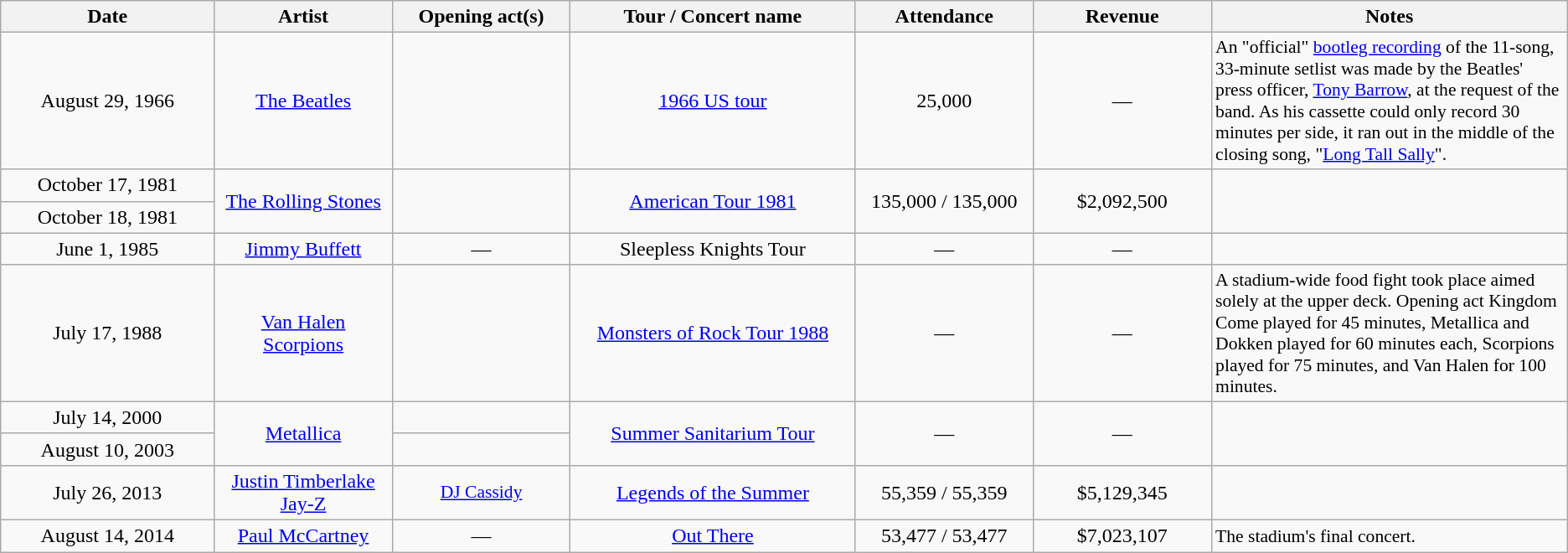<table class="wikitable" style="text-align:center;">
<tr>
<th width=12%>Date</th>
<th width=10%>Artist</th>
<th width=10%>Opening act(s)</th>
<th width=16%>Tour / Concert name</th>
<th width=10%>Attendance</th>
<th width=10%>Revenue</th>
<th width=20%>Notes</th>
</tr>
<tr>
<td>August 29, 1966</td>
<td><a href='#'>The Beatles</a></td>
<td style="font-size:90%;"></td>
<td><a href='#'>1966 US tour</a></td>
<td>25,000</td>
<td>—</td>
<td style="font-size:90%;text-align:left;">An "official" <a href='#'>bootleg recording</a> of the 11-song, 33-minute setlist was made by the Beatles' press officer, <a href='#'>Tony Barrow</a>, at the request of the band. As his cassette could only record 30 minutes per side, it ran out in the middle of the closing song, "<a href='#'>Long Tall Sally</a>".</td>
</tr>
<tr>
<td>October 17, 1981</td>
<td rowspan=2><a href='#'>The Rolling Stones</a></td>
<td style="font-size:90%;" rowspan=2></td>
<td rowspan=2><a href='#'>American Tour 1981</a></td>
<td rowspan=2>135,000 / 135,000</td>
<td rowspan=2>$2,092,500</td>
<td rowspan=2 style="font-size:90%;text-align:left;"></td>
</tr>
<tr>
<td>October 18, 1981</td>
</tr>
<tr>
<td>June 1, 1985</td>
<td><a href='#'>Jimmy Buffett</a></td>
<td>—</td>
<td>Sleepless Knights Tour</td>
<td>—</td>
<td>—</td>
<td></td>
</tr>
<tr>
<td>July 17, 1988</td>
<td><a href='#'>Van Halen</a><br><a href='#'>Scorpions</a></td>
<td style="font-size:90%;"></td>
<td><a href='#'>Monsters of Rock Tour 1988</a></td>
<td>—</td>
<td>—</td>
<td style="font-size:90%;text-align:left;">A stadium-wide food fight took place aimed solely at the upper deck. Opening act Kingdom Come played for 45 minutes, Metallica and Dokken played for 60 minutes each, Scorpions played for 75 minutes, and Van Halen for 100 minutes.</td>
</tr>
<tr>
<td>July 14, 2000</td>
<td rowspan=2><a href='#'>Metallica</a></td>
<td style="font-size:90%;"></td>
<td rowspan=2><a href='#'>Summer Sanitarium Tour</a></td>
<td rowspan=2>—</td>
<td rowspan=2>—</td>
<td rowspan=2 style="font-size:90%;text-align:left;"></td>
</tr>
<tr>
<td>August 10, 2003</td>
<td style="font-size:90%;"></td>
</tr>
<tr>
<td>July 26, 2013</td>
<td><a href='#'>Justin Timberlake</a><br><a href='#'>Jay-Z</a></td>
<td style="font-size:90%;"><a href='#'>DJ Cassidy</a></td>
<td><a href='#'>Legends of the Summer</a></td>
<td>55,359 / 55,359</td>
<td>$5,129,345</td>
<td style="font-size:90%;text-align:left;"></td>
</tr>
<tr>
<td>August 14, 2014</td>
<td><a href='#'>Paul McCartney</a></td>
<td>—</td>
<td><a href='#'>Out There</a></td>
<td>53,477 / 53,477</td>
<td>$7,023,107</td>
<td style="font-size:90%;text-align:left;">The stadium's final concert.</td>
</tr>
</table>
